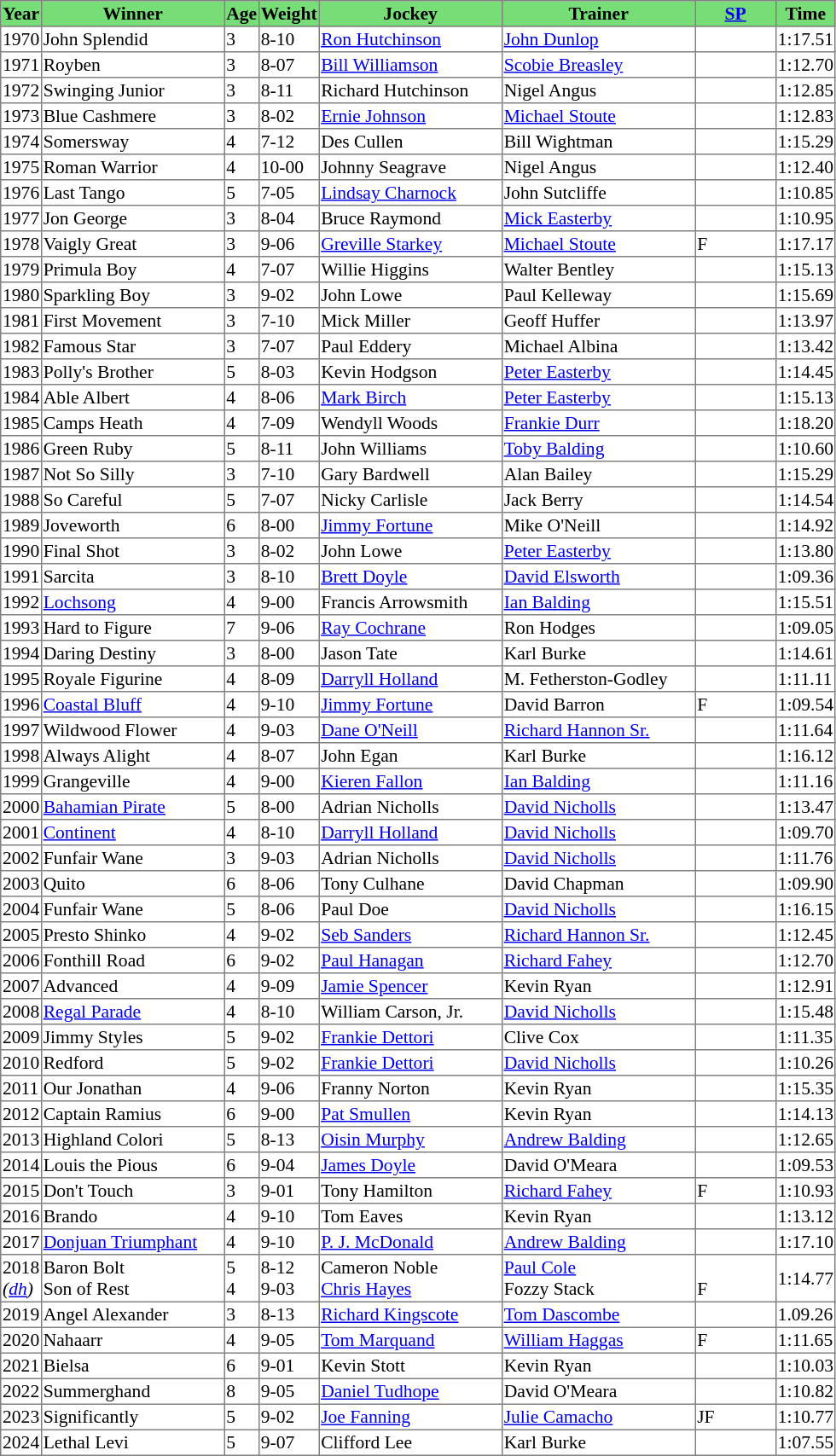<table class = "sortable" | border="1" style="border-collapse: collapse; font-size:90%">
<tr bgcolor="#77dd77" align="center">
<th>Year</th>
<th>Winner</th>
<th>Age</th>
<th>Weight</th>
<th>Jockey</th>
<th>Trainer</th>
<th><a href='#'>SP</a></th>
<th>Time</th>
</tr>
<tr>
<td>1970</td>
<td width=140px>John Splendid</td>
<td>3</td>
<td>8-10</td>
<td width=140px><a href='#'>Ron Hutchinson</a></td>
<td width=148px><a href='#'>John Dunlop</a></td>
<td width=60px></td>
<td>1:17.51</td>
</tr>
<tr>
<td>1971</td>
<td>Royben</td>
<td>3</td>
<td>8-07</td>
<td><a href='#'>Bill Williamson</a></td>
<td><a href='#'>Scobie Breasley</a></td>
<td></td>
<td>1:12.70</td>
</tr>
<tr>
<td>1972</td>
<td>Swinging Junior</td>
<td>3</td>
<td>8-11</td>
<td>Richard Hutchinson</td>
<td>Nigel Angus</td>
<td></td>
<td>1:12.85</td>
</tr>
<tr>
<td>1973</td>
<td>Blue Cashmere</td>
<td>3</td>
<td>8-02</td>
<td><a href='#'>Ernie Johnson</a></td>
<td><a href='#'>Michael Stoute</a></td>
<td></td>
<td>1:12.83</td>
</tr>
<tr>
<td>1974</td>
<td>Somersway</td>
<td>4</td>
<td>7-12</td>
<td>Des Cullen</td>
<td>Bill Wightman</td>
<td></td>
<td>1:15.29</td>
</tr>
<tr>
<td>1975</td>
<td>Roman Warrior</td>
<td>4</td>
<td>10-00</td>
<td>Johnny Seagrave</td>
<td>Nigel Angus</td>
<td></td>
<td>1:12.40</td>
</tr>
<tr>
<td>1976</td>
<td>Last Tango</td>
<td>5</td>
<td>7-05</td>
<td><a href='#'>Lindsay Charnock</a></td>
<td>John Sutcliffe</td>
<td></td>
<td>1:10.85</td>
</tr>
<tr>
<td>1977</td>
<td>Jon George</td>
<td>3</td>
<td>8-04</td>
<td>Bruce Raymond</td>
<td><a href='#'>Mick Easterby</a></td>
<td></td>
<td>1:10.95</td>
</tr>
<tr>
<td>1978</td>
<td>Vaigly Great</td>
<td>3</td>
<td>9-06</td>
<td><a href='#'>Greville Starkey</a></td>
<td><a href='#'>Michael Stoute</a></td>
<td> F</td>
<td>1:17.17</td>
</tr>
<tr>
<td>1979</td>
<td>Primula Boy</td>
<td>4</td>
<td>7-07</td>
<td>Willie Higgins</td>
<td>Walter Bentley</td>
<td></td>
<td>1:15.13</td>
</tr>
<tr>
<td>1980</td>
<td>Sparkling Boy</td>
<td>3</td>
<td>9-02</td>
<td>John Lowe</td>
<td>Paul Kelleway</td>
<td></td>
<td>1:15.69</td>
</tr>
<tr>
<td>1981</td>
<td>First Movement</td>
<td>3</td>
<td>7-10</td>
<td>Mick Miller</td>
<td>Geoff Huffer</td>
<td></td>
<td>1:13.97</td>
</tr>
<tr>
<td>1982</td>
<td>Famous Star</td>
<td>3</td>
<td>7-07</td>
<td>Paul Eddery</td>
<td>Michael Albina</td>
<td></td>
<td>1:13.42</td>
</tr>
<tr>
<td>1983</td>
<td>Polly's Brother</td>
<td>5</td>
<td>8-03</td>
<td>Kevin Hodgson</td>
<td><a href='#'>Peter Easterby</a></td>
<td></td>
<td>1:14.45</td>
</tr>
<tr>
<td>1984</td>
<td>Able Albert</td>
<td>4</td>
<td>8-06</td>
<td><a href='#'>Mark Birch</a></td>
<td><a href='#'>Peter Easterby</a></td>
<td></td>
<td>1:15.13</td>
</tr>
<tr>
<td>1985</td>
<td>Camps Heath</td>
<td>4</td>
<td>7-09</td>
<td>Wendyll Woods</td>
<td><a href='#'>Frankie Durr</a></td>
<td></td>
<td>1:18.20</td>
</tr>
<tr>
<td>1986</td>
<td>Green Ruby</td>
<td>5</td>
<td>8-11</td>
<td>John Williams</td>
<td><a href='#'>Toby Balding</a></td>
<td></td>
<td>1:10.60</td>
</tr>
<tr>
<td>1987</td>
<td>Not So Silly</td>
<td>3</td>
<td>7-10</td>
<td>Gary Bardwell</td>
<td>Alan Bailey</td>
<td></td>
<td>1:15.29</td>
</tr>
<tr>
<td>1988</td>
<td>So Careful</td>
<td>5</td>
<td>7-07</td>
<td>Nicky Carlisle</td>
<td>Jack Berry</td>
<td></td>
<td>1:14.54</td>
</tr>
<tr>
<td>1989</td>
<td>Joveworth</td>
<td>6</td>
<td>8-00</td>
<td><a href='#'>Jimmy Fortune</a></td>
<td>Mike O'Neill</td>
<td></td>
<td>1:14.92</td>
</tr>
<tr>
<td>1990</td>
<td>Final Shot</td>
<td>3</td>
<td>8-02</td>
<td>John Lowe</td>
<td><a href='#'>Peter Easterby</a></td>
<td></td>
<td>1:13.80</td>
</tr>
<tr>
<td>1991</td>
<td>Sarcita</td>
<td>3</td>
<td>8-10</td>
<td><a href='#'>Brett Doyle</a></td>
<td><a href='#'>David Elsworth</a></td>
<td></td>
<td>1:09.36</td>
</tr>
<tr>
<td>1992</td>
<td><a href='#'>Lochsong</a></td>
<td>4</td>
<td>9-00</td>
<td>Francis Arrowsmith</td>
<td><a href='#'>Ian Balding</a></td>
<td></td>
<td>1:15.51</td>
</tr>
<tr>
<td>1993</td>
<td>Hard to Figure</td>
<td>7</td>
<td>9-06</td>
<td><a href='#'>Ray Cochrane</a></td>
<td>Ron Hodges</td>
<td></td>
<td>1:09.05</td>
</tr>
<tr>
<td>1994</td>
<td>Daring Destiny</td>
<td>3</td>
<td>8-00</td>
<td>Jason Tate</td>
<td>Karl Burke</td>
<td></td>
<td>1:14.61</td>
</tr>
<tr>
<td>1995</td>
<td>Royale Figurine</td>
<td>4</td>
<td>8-09</td>
<td><a href='#'>Darryll Holland</a></td>
<td>M. Fetherston-Godley </td>
<td></td>
<td>1:11.11</td>
</tr>
<tr>
<td>1996</td>
<td><a href='#'>Coastal Bluff</a></td>
<td>4</td>
<td>9-10</td>
<td><a href='#'>Jimmy Fortune</a></td>
<td>David Barron</td>
<td> F</td>
<td>1:09.54</td>
</tr>
<tr>
<td>1997</td>
<td>Wildwood Flower</td>
<td>4</td>
<td>9-03</td>
<td><a href='#'>Dane O'Neill</a></td>
<td><a href='#'>Richard Hannon Sr.</a></td>
<td></td>
<td>1:11.64</td>
</tr>
<tr>
<td>1998</td>
<td>Always Alight</td>
<td>4</td>
<td>8-07</td>
<td>John Egan</td>
<td>Karl Burke</td>
<td></td>
<td>1:16.12</td>
</tr>
<tr>
<td>1999</td>
<td>Grangeville</td>
<td>4</td>
<td>9-00</td>
<td><a href='#'>Kieren Fallon</a></td>
<td><a href='#'>Ian Balding</a></td>
<td></td>
<td>1:11.16</td>
</tr>
<tr>
<td>2000</td>
<td><a href='#'>Bahamian Pirate</a></td>
<td>5</td>
<td>8-00</td>
<td>Adrian Nicholls</td>
<td><a href='#'>David Nicholls</a></td>
<td></td>
<td>1:13.47</td>
</tr>
<tr>
<td>2001</td>
<td><a href='#'>Continent</a></td>
<td>4</td>
<td>8-10</td>
<td><a href='#'>Darryll Holland</a></td>
<td><a href='#'>David Nicholls</a></td>
<td></td>
<td>1:09.70</td>
</tr>
<tr>
<td>2002</td>
<td>Funfair Wane</td>
<td>3</td>
<td>9-03</td>
<td>Adrian Nicholls</td>
<td><a href='#'>David Nicholls</a></td>
<td></td>
<td>1:11.76</td>
</tr>
<tr>
<td>2003</td>
<td>Quito</td>
<td>6</td>
<td>8-06</td>
<td>Tony Culhane</td>
<td>David Chapman</td>
<td></td>
<td>1:09.90</td>
</tr>
<tr>
<td>2004</td>
<td>Funfair Wane</td>
<td>5</td>
<td>8-06</td>
<td>Paul Doe</td>
<td><a href='#'>David Nicholls</a></td>
<td></td>
<td>1:16.15</td>
</tr>
<tr>
<td>2005</td>
<td>Presto Shinko</td>
<td>4</td>
<td>9-02</td>
<td><a href='#'>Seb Sanders</a></td>
<td><a href='#'>Richard Hannon Sr.</a></td>
<td></td>
<td>1:12.45</td>
</tr>
<tr>
<td>2006</td>
<td>Fonthill Road</td>
<td>6</td>
<td>9-02</td>
<td><a href='#'>Paul Hanagan</a></td>
<td><a href='#'>Richard Fahey</a></td>
<td></td>
<td>1:12.70</td>
</tr>
<tr>
<td>2007</td>
<td>Advanced</td>
<td>4</td>
<td>9-09</td>
<td><a href='#'>Jamie Spencer</a></td>
<td>Kevin Ryan</td>
<td></td>
<td>1:12.91</td>
</tr>
<tr>
<td>2008</td>
<td><a href='#'>Regal Parade</a></td>
<td>4</td>
<td>8-10</td>
<td>William Carson, Jr.</td>
<td><a href='#'>David Nicholls</a></td>
<td></td>
<td>1:15.48</td>
</tr>
<tr>
<td>2009</td>
<td>Jimmy Styles</td>
<td>5</td>
<td>9-02</td>
<td><a href='#'>Frankie Dettori</a></td>
<td>Clive Cox</td>
<td></td>
<td>1:11.35</td>
</tr>
<tr>
<td>2010</td>
<td>Redford</td>
<td>5</td>
<td>9-02</td>
<td><a href='#'>Frankie Dettori</a></td>
<td><a href='#'>David Nicholls</a></td>
<td></td>
<td>1:10.26</td>
</tr>
<tr>
<td>2011</td>
<td>Our Jonathan</td>
<td>4</td>
<td>9-06</td>
<td>Franny Norton</td>
<td>Kevin Ryan</td>
<td></td>
<td>1:15.35</td>
</tr>
<tr>
<td>2012</td>
<td>Captain Ramius</td>
<td>6</td>
<td>9-00</td>
<td><a href='#'>Pat Smullen</a></td>
<td>Kevin Ryan</td>
<td></td>
<td>1:14.13</td>
</tr>
<tr>
<td>2013</td>
<td>Highland Colori</td>
<td>5</td>
<td>8-13</td>
<td><a href='#'>Oisin Murphy</a></td>
<td><a href='#'>Andrew Balding</a></td>
<td></td>
<td>1:12.65</td>
</tr>
<tr>
<td>2014</td>
<td>Louis the Pious</td>
<td>6</td>
<td>9-04</td>
<td><a href='#'>James Doyle</a></td>
<td>David O'Meara</td>
<td></td>
<td>1:09.53</td>
</tr>
<tr>
<td>2015</td>
<td>Don't Touch</td>
<td>3</td>
<td>9-01</td>
<td>Tony Hamilton</td>
<td><a href='#'>Richard Fahey</a></td>
<td> F</td>
<td>1:10.93</td>
</tr>
<tr>
<td>2016</td>
<td>Brando</td>
<td>4</td>
<td>9-10</td>
<td>Tom Eaves</td>
<td>Kevin Ryan</td>
<td></td>
<td>1:13.12</td>
</tr>
<tr>
<td>2017</td>
<td><a href='#'>Donjuan Triumphant</a></td>
<td>4</td>
<td>9-10</td>
<td><a href='#'>P. J. McDonald</a></td>
<td><a href='#'>Andrew Balding</a></td>
<td></td>
<td>1:17.10</td>
</tr>
<tr>
<td>2018<br><em>(<a href='#'>dh</a>)</em></td>
<td>Baron Bolt<br>Son of Rest</td>
<td>5<br>4</td>
<td>8-12<br>9-03</td>
<td>Cameron Noble<br><a href='#'>Chris Hayes</a></td>
<td><a href='#'>Paul Cole</a><br>Fozzy Stack</td>
<td><br> F</td>
<td>1:14.77</td>
</tr>
<tr>
<td>2019</td>
<td>Angel Alexander</td>
<td>3</td>
<td>8-13</td>
<td><a href='#'>Richard Kingscote</a></td>
<td><a href='#'>Tom Dascombe</a></td>
<td></td>
<td>1.09.26</td>
</tr>
<tr>
<td>2020</td>
<td>Nahaarr</td>
<td>4</td>
<td>9-05</td>
<td><a href='#'>Tom Marquand</a></td>
<td><a href='#'>William Haggas</a></td>
<td> F</td>
<td>1:11.65</td>
</tr>
<tr>
<td>2021</td>
<td>Bielsa</td>
<td>6</td>
<td>9-01</td>
<td>Kevin Stott</td>
<td>Kevin Ryan</td>
<td></td>
<td>1:10.03</td>
</tr>
<tr>
<td>2022</td>
<td>Summerghand</td>
<td>8</td>
<td>9-05</td>
<td><a href='#'>Daniel Tudhope</a></td>
<td>David O'Meara</td>
<td></td>
<td>1:10.82</td>
</tr>
<tr>
<td>2023</td>
<td>Significantly</td>
<td>5</td>
<td>9-02</td>
<td><a href='#'>Joe Fanning</a></td>
<td><a href='#'>Julie Camacho</a></td>
<td> JF</td>
<td>1:10.77</td>
</tr>
<tr>
<td>2024</td>
<td>Lethal Levi</td>
<td>5</td>
<td>9-07</td>
<td>Clifford Lee</td>
<td>Karl Burke</td>
<td></td>
<td>1:07.55</td>
</tr>
</table>
